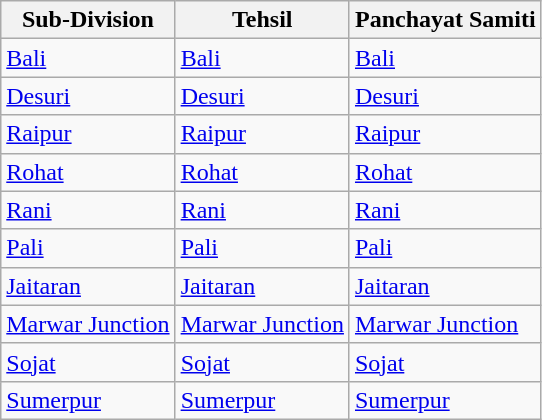<table border="1" class="wikitable">
<tr>
<th>Sub-Division</th>
<th>Tehsil</th>
<th>Panchayat Samiti</th>
</tr>
<tr>
<td><a href='#'>Bali</a></td>
<td><a href='#'>Bali</a></td>
<td><a href='#'>Bali</a></td>
</tr>
<tr>
<td><a href='#'>Desuri</a></td>
<td><a href='#'>Desuri</a></td>
<td><a href='#'>Desuri</a></td>
</tr>
<tr>
<td><a href='#'>Raipur</a></td>
<td><a href='#'>Raipur</a></td>
<td><a href='#'>Raipur</a></td>
</tr>
<tr>
<td><a href='#'>Rohat</a></td>
<td><a href='#'>Rohat</a></td>
<td><a href='#'>Rohat</a></td>
</tr>
<tr>
<td><a href='#'>Rani</a></td>
<td><a href='#'>Rani</a></td>
<td><a href='#'>Rani</a></td>
</tr>
<tr>
<td><a href='#'>Pali</a></td>
<td><a href='#'>Pali</a></td>
<td><a href='#'>Pali</a></td>
</tr>
<tr>
<td><a href='#'>Jaitaran</a></td>
<td><a href='#'>Jaitaran</a></td>
<td><a href='#'>Jaitaran</a></td>
</tr>
<tr>
<td><a href='#'>Marwar Junction</a></td>
<td><a href='#'>Marwar Junction</a></td>
<td><a href='#'>Marwar Junction</a></td>
</tr>
<tr>
<td><a href='#'>Sojat</a></td>
<td><a href='#'>Sojat</a></td>
<td><a href='#'>Sojat</a></td>
</tr>
<tr>
<td><a href='#'>Sumerpur</a></td>
<td><a href='#'>Sumerpur</a></td>
<td><a href='#'>Sumerpur</a></td>
</tr>
</table>
